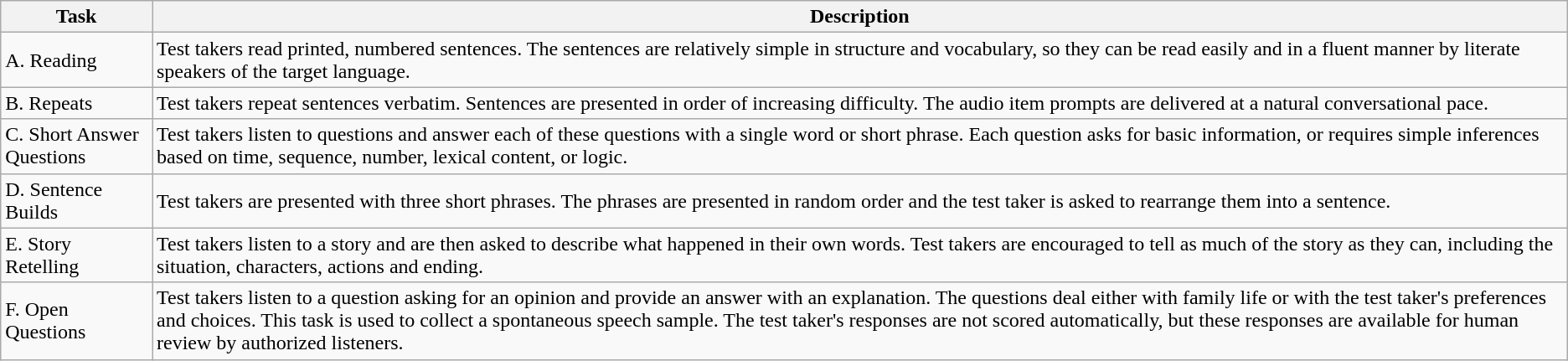<table class="wikitable">
<tr>
<th>Task</th>
<th>Description</th>
</tr>
<tr>
<td>A. Reading</td>
<td>Test takers read printed, numbered sentences. The sentences are relatively simple in structure and vocabulary, so they can be read easily and in a fluent manner by literate speakers of the target language.</td>
</tr>
<tr>
<td>B. Repeats</td>
<td>Test takers repeat sentences verbatim.  Sentences are presented in order of increasing difficulty. The audio item prompts are delivered at a natural conversational pace.</td>
</tr>
<tr>
<td>C. Short Answer Questions</td>
<td>Test takers listen to questions and answer each of these questions with a single word or short phrase. Each question asks for basic information, or requires simple inferences based on time, sequence, number, lexical content, or logic.</td>
</tr>
<tr>
<td>D. Sentence Builds</td>
<td>Test takers are presented with three short phrases. The phrases are presented in random order and the test taker is asked to rearrange them into a sentence.</td>
</tr>
<tr>
<td>E. Story Retelling</td>
<td>Test takers listen to a story and are then asked to describe what happened in their own words. Test takers are encouraged to tell as much of the story as they can, including the situation, characters, actions and ending.</td>
</tr>
<tr>
<td>F. Open Questions</td>
<td>Test takers listen to a question asking for an opinion and provide an answer with an explanation. The questions deal either with family life or with the test taker's preferences and choices. This task is used to collect a spontaneous speech sample. The test taker's responses are not scored automatically, but these responses are available for human review by authorized listeners.</td>
</tr>
</table>
